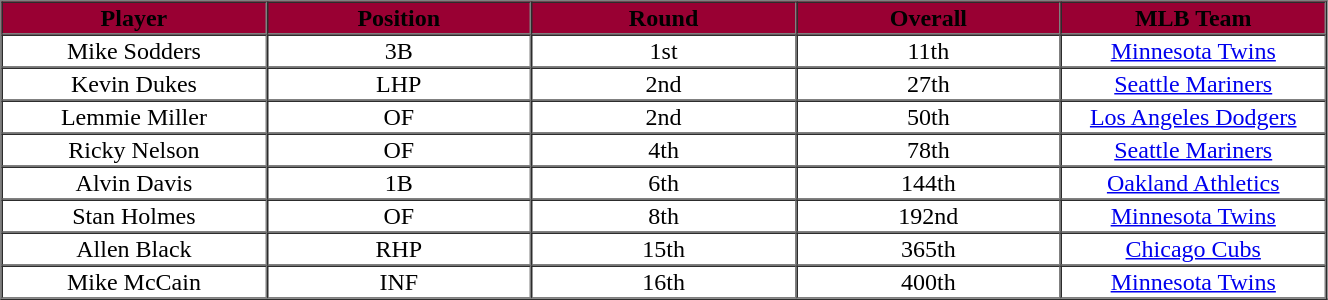<table cellpadding="1" border="1" cellspacing="0" width="70%">
<tr>
<th bgcolor="#990033" width="20%"><span>Player</span></th>
<th bgcolor="#990033" width="20%"><span>Position</span></th>
<th bgcolor="#990033" width="20%"><span>Round</span></th>
<th bgcolor="#990033" width="20%"><span>Overall</span></th>
<th bgcolor="#990033" width="20%"><span>MLB Team</span></th>
</tr>
<tr align="center">
<td>Mike Sodders</td>
<td>3B</td>
<td>1st</td>
<td>11th</td>
<td><a href='#'>Minnesota Twins</a></td>
</tr>
<tr align="center">
<td>Kevin Dukes</td>
<td>LHP</td>
<td>2nd</td>
<td>27th</td>
<td><a href='#'>Seattle Mariners</a></td>
</tr>
<tr align="center">
<td>Lemmie Miller</td>
<td>OF</td>
<td>2nd</td>
<td>50th</td>
<td><a href='#'>Los Angeles Dodgers</a></td>
</tr>
<tr align="center">
<td>Ricky Nelson</td>
<td>OF</td>
<td>4th</td>
<td>78th</td>
<td><a href='#'>Seattle Mariners</a></td>
</tr>
<tr align="center">
<td>Alvin Davis</td>
<td>1B</td>
<td>6th</td>
<td>144th</td>
<td><a href='#'>Oakland Athletics</a></td>
</tr>
<tr align="center">
<td>Stan Holmes</td>
<td>OF</td>
<td>8th</td>
<td>192nd</td>
<td><a href='#'>Minnesota Twins</a></td>
</tr>
<tr align="center">
<td>Allen Black</td>
<td>RHP</td>
<td>15th</td>
<td>365th</td>
<td><a href='#'>Chicago Cubs</a></td>
</tr>
<tr align="center">
<td>Mike McCain</td>
<td>INF</td>
<td>16th</td>
<td>400th</td>
<td><a href='#'>Minnesota Twins</a></td>
</tr>
</table>
